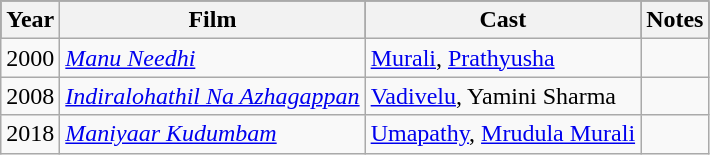<table class="wikitable sortable">
<tr style="background:#000;">
<th>Year</th>
<th>Film</th>
<th>Cast</th>
<th class=unsortable>Notes</th>
</tr>
<tr>
<td>2000</td>
<td><em><a href='#'>Manu Needhi</a></em></td>
<td><a href='#'>Murali</a>, <a href='#'>Prathyusha</a></td>
<td></td>
</tr>
<tr>
<td>2008</td>
<td><em><a href='#'>Indiralohathil Na Azhagappan</a></em></td>
<td><a href='#'>Vadivelu</a>, Yamini Sharma</td>
<td></td>
</tr>
<tr>
<td>2018</td>
<td><em><a href='#'>Maniyaar Kudumbam</a></em></td>
<td><a href='#'>Umapathy</a>, <a href='#'>Mrudula Murali</a></td>
<td></td>
</tr>
</table>
